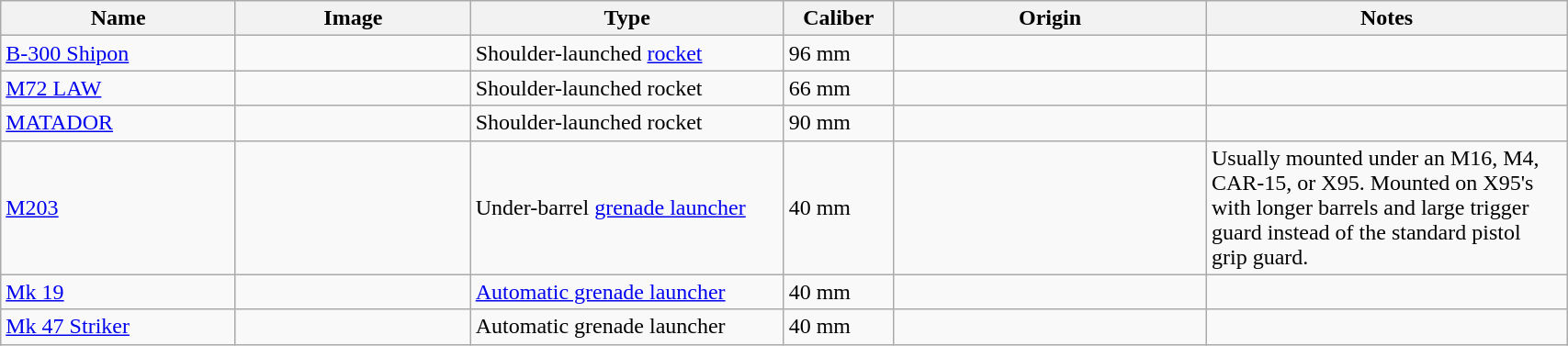<table class="wikitable" style="width:90%;">
<tr>
<th style="width:15%;">Name</th>
<th style="width:15%;">Image</th>
<th style="width:20%;">Type</th>
<th style="width:7%;">Caliber</th>
<th style="width:20%;">Origin</th>
<th>Notes</th>
</tr>
<tr>
<td><a href='#'>B-300 Shipon</a> </td>
<td></td>
<td>Shoulder-launched <a href='#'>rocket</a></td>
<td>96 mm</td>
<td></td>
<td></td>
</tr>
<tr>
<td><a href='#'>M72 LAW</a> </td>
<td></td>
<td>Shoulder-launched rocket</td>
<td>66 mm</td>
<td></td>
<td></td>
</tr>
<tr>
<td><a href='#'>MATADOR</a> </td>
<td></td>
<td>Shoulder-launched rocket</td>
<td>90 mm</td>
<td><br></td>
<td></td>
</tr>
<tr>
<td><a href='#'>M203</a></td>
<td></td>
<td>Under-barrel <a href='#'>grenade launcher</a></td>
<td>40 mm</td>
<td></td>
<td>Usually mounted under an M16, M4, CAR-15, or X95. Mounted on X95's with longer barrels and large trigger guard instead of the standard pistol grip guard.</td>
</tr>
<tr>
<td><a href='#'>Mk 19</a></td>
<td></td>
<td><a href='#'>Automatic grenade launcher</a></td>
<td>40 mm</td>
<td></td>
<td></td>
</tr>
<tr>
<td><a href='#'>Mk 47 Striker</a> </td>
<td></td>
<td>Automatic grenade launcher</td>
<td>40 mm</td>
<td></td>
<td></td>
</tr>
</table>
